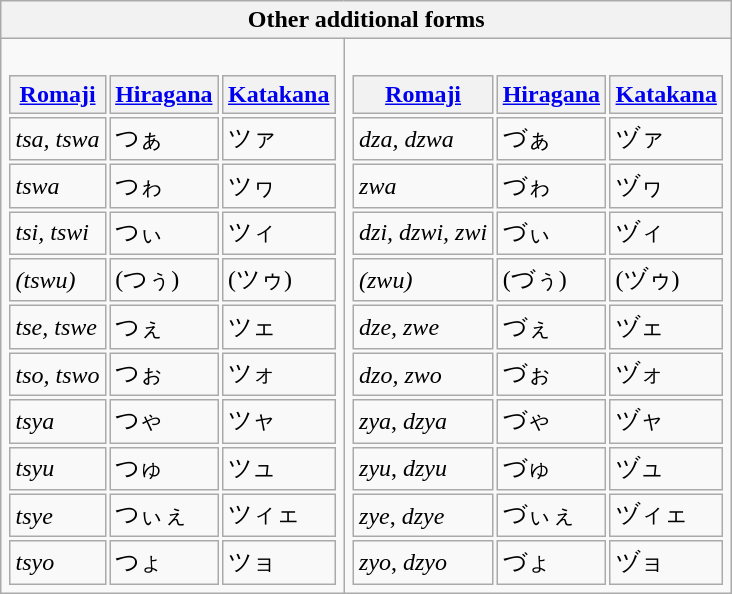<table class="wikitable">
<tr>
<th colspan="2">Other additional forms</th>
</tr>
<tr>
<td><br><table align="center">
<tr>
<th><a href='#'>Romaji</a></th>
<th><a href='#'>Hiragana</a></th>
<th><a href='#'>Katakana</a></th>
</tr>
<tr>
<td><em>tsa, tswa</em></td>
<td>つぁ</td>
<td>ツァ</td>
</tr>
<tr>
<td><em>tswa</em></td>
<td>つゎ</td>
<td>ツヮ</td>
</tr>
<tr>
<td><em>tsi, tswi</em></td>
<td>つぃ</td>
<td>ツィ</td>
</tr>
<tr>
<td><em>(tswu)</em></td>
<td>(つぅ)</td>
<td>(ツゥ)</td>
</tr>
<tr>
<td><em>tse, tswe</em></td>
<td>つぇ</td>
<td>ツェ</td>
</tr>
<tr>
<td><em>tso, tswo</em></td>
<td>つぉ</td>
<td>ツォ</td>
</tr>
<tr>
<td><em>tsya</em></td>
<td>つゃ</td>
<td>ツャ</td>
</tr>
<tr>
<td><em>tsyu</em></td>
<td>つゅ</td>
<td>ツュ</td>
</tr>
<tr>
<td><em>tsye</em></td>
<td>つぃぇ</td>
<td>ツィェ</td>
</tr>
<tr>
<td><em>tsyo</em></td>
<td>つょ</td>
<td>ツョ</td>
</tr>
</table>
</td>
<td><br><table align="center">
<tr>
<th><a href='#'>Romaji</a></th>
<th><a href='#'>Hiragana</a></th>
<th><a href='#'>Katakana</a></th>
</tr>
<tr>
<td><em>dza, dzwa</em></td>
<td>づぁ</td>
<td>ヅァ</td>
</tr>
<tr>
<td><em>zwa</em></td>
<td>づゎ</td>
<td>ヅヮ</td>
</tr>
<tr>
<td><em>dzi, dzwi, zwi</em></td>
<td>づぃ</td>
<td>ヅィ</td>
</tr>
<tr>
<td><em>(zwu)</em></td>
<td>(づぅ)</td>
<td>(ヅゥ)</td>
</tr>
<tr>
<td><em>dze, zwe</em></td>
<td>づぇ</td>
<td>ヅェ</td>
</tr>
<tr>
<td><em>dzo, zwo</em></td>
<td>づぉ</td>
<td>ヅォ</td>
</tr>
<tr>
<td><em>zya</em>, <em>dzya</em></td>
<td>づゃ</td>
<td>ヅャ</td>
</tr>
<tr>
<td><em>zyu</em>, <em>dzyu</em></td>
<td>づゅ</td>
<td>ヅュ</td>
</tr>
<tr>
<td><em>zye</em>, <em>dzye</em></td>
<td>づぃぇ</td>
<td>ヅィェ</td>
</tr>
<tr>
<td><em>zyo</em>, <em>dzyo</em></td>
<td>づょ</td>
<td>ヅョ</td>
</tr>
</table>
</td>
</tr>
</table>
